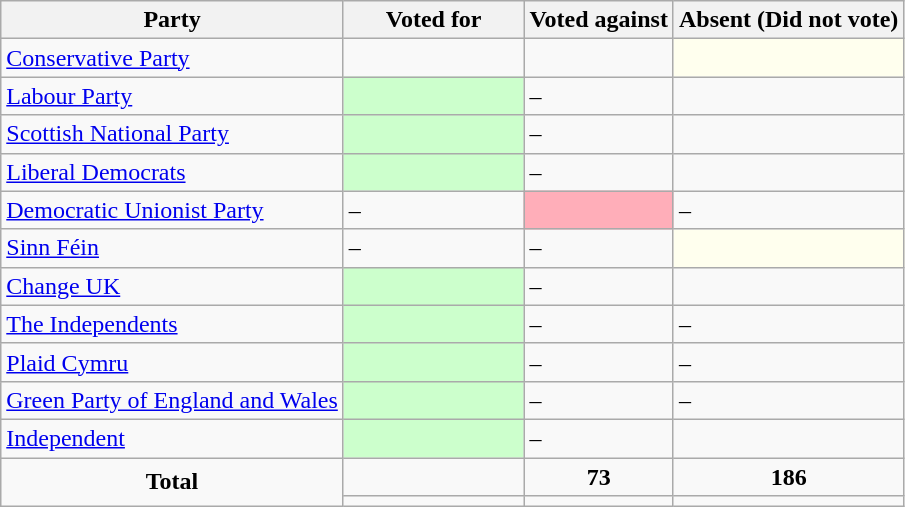<table class="wikitable">
<tr>
<th>Party</th>
<th style="width:20%;">Voted for</th>
<th>Voted against</th>
<th>Absent (Did not vote)</th>
</tr>
<tr>
<td> <a href='#'>Conservative Party</a></td>
<td></td>
<td></td>
<td style="background-color:#FFE;"></td>
</tr>
<tr>
<td> <a href='#'>Labour Party</a></td>
<td style="background-color:#CCFFCC;"></td>
<td>–</td>
<td></td>
</tr>
<tr>
<td> <a href='#'>Scottish National Party</a></td>
<td style="background-color:#CCFFCC;"></td>
<td>–</td>
<td></td>
</tr>
<tr>
<td> <a href='#'>Liberal Democrats</a></td>
<td style="background-color:#CCFFCC;"></td>
<td>–</td>
<td></td>
</tr>
<tr>
<td> <a href='#'>Democratic Unionist Party</a></td>
<td>–</td>
<td style="background-color:#FFAEB9;"></td>
<td>–</td>
</tr>
<tr>
<td> <a href='#'>Sinn Féin</a></td>
<td>–</td>
<td>–</td>
<td style="background-color:#FFE;"></td>
</tr>
<tr>
<td> <a href='#'>Change UK</a></td>
<td style="background-color:#CCFFCC;"></td>
<td>–</td>
<td></td>
</tr>
<tr>
<td> <a href='#'>The Independents</a></td>
<td style="background-color:#CCFFCC;"></td>
<td>–</td>
<td>–</td>
</tr>
<tr>
<td> <a href='#'>Plaid Cymru</a></td>
<td style="background-color:#CCFFCC;"></td>
<td>–</td>
<td>–</td>
</tr>
<tr>
<td> <a href='#'>Green Party of England and Wales</a></td>
<td style="background-color:#CCFFCC;"></td>
<td>–</td>
<td>–</td>
</tr>
<tr>
<td> <a href='#'>Independent</a></td>
<td style="background-color:#CCFFCC;"></td>
<td>–</td>
<td></td>
</tr>
<tr>
<td style="text-align:center;" rowspan="2"><strong>Total</strong></td>
<td></td>
<td style="text-align:center;"><strong>73</strong></td>
<td style="text-align:center;"><strong>186</strong></td>
</tr>
<tr>
<td style="text-align:center;"></td>
<td style="text-align:center;"></td>
<td style="text-align:center;"></td>
</tr>
</table>
